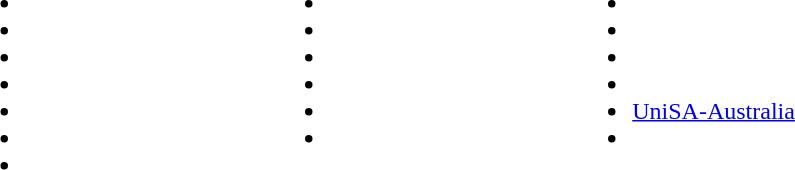<table>
<tr>
<td style="vertical-align:top; width:25%;"><br><ul><li></li><li></li><li></li><li></li><li></li><li></li><li></li></ul></td>
<td style="vertical-align:top; width:25%;"><br><ul><li></li><li></li><li></li><li></li><li></li><li></li></ul></td>
<td style="vertical-align:top; width:25%;"><br><ul><li></li><li></li><li></li><li></li><li><a href='#'>UniSA-Australia</a></li><li></li></ul></td>
</tr>
</table>
